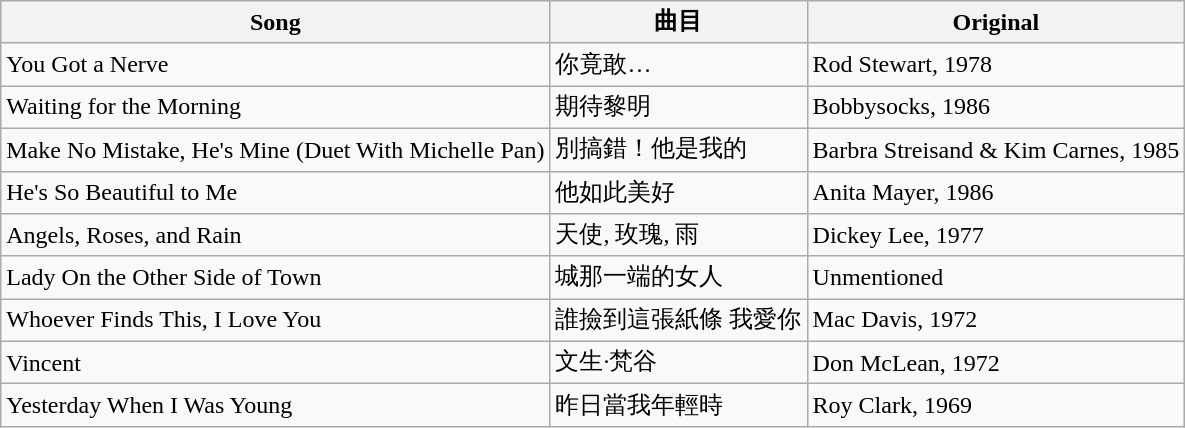<table class="wikitable">
<tr>
<th>Song</th>
<th>曲目</th>
<th>Original</th>
</tr>
<tr>
<td>You Got a Nerve</td>
<td>你竟敢…</td>
<td>Rod Stewart, 1978</td>
</tr>
<tr>
<td>Waiting for the Morning</td>
<td>期待黎明</td>
<td>Bobbysocks, 1986</td>
</tr>
<tr>
<td>Make No Mistake, He's Mine (Duet With Michelle Pan)</td>
<td>別搞錯！他是我的</td>
<td>Barbra Streisand & Kim Carnes, 1985</td>
</tr>
<tr>
<td>He's So Beautiful to Me</td>
<td>他如此美好</td>
<td>Anita Mayer, 1986</td>
</tr>
<tr>
<td>Angels, Roses, and Rain</td>
<td>天使, 玫瑰, 雨</td>
<td>Dickey Lee, 1977</td>
</tr>
<tr>
<td>Lady On the Other Side of Town</td>
<td>城那一端的女人</td>
<td>Unmentioned</td>
</tr>
<tr>
<td>Whoever Finds This, I Love You</td>
<td>誰撿到這張紙條 我愛你</td>
<td>Mac Davis, 1972</td>
</tr>
<tr>
<td>Vincent</td>
<td>文生·梵谷</td>
<td>Don McLean, 1972</td>
</tr>
<tr>
<td>Yesterday When I Was Young</td>
<td>昨日當我年輕時</td>
<td>Roy Clark, 1969</td>
</tr>
</table>
